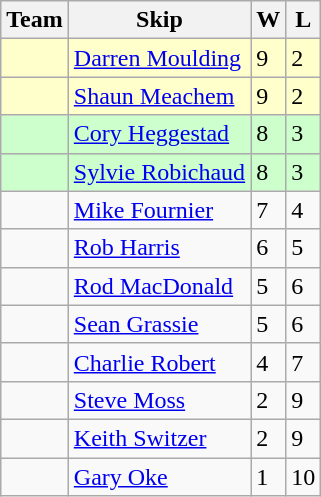<table class="wikitable">
<tr>
<th>Team</th>
<th>Skip</th>
<th>W</th>
<th>L</th>
</tr>
<tr bgcolor=#ffffcc>
<td></td>
<td><a href='#'>Darren Moulding</a></td>
<td>9</td>
<td>2</td>
</tr>
<tr bgcolor=#ffffcc>
<td></td>
<td><a href='#'>Shaun Meachem</a></td>
<td>9</td>
<td>2</td>
</tr>
<tr bgcolor=#ccffcc>
<td></td>
<td><a href='#'>Cory Heggestad</a></td>
<td>8</td>
<td>3</td>
</tr>
<tr bgcolor=#ccffcc>
<td></td>
<td><a href='#'>Sylvie Robichaud</a></td>
<td>8</td>
<td>3</td>
</tr>
<tr>
<td></td>
<td><a href='#'>Mike Fournier</a></td>
<td>7</td>
<td>4</td>
</tr>
<tr>
<td></td>
<td><a href='#'>Rob Harris</a></td>
<td>6</td>
<td>5</td>
</tr>
<tr>
<td></td>
<td><a href='#'>Rod MacDonald</a></td>
<td>5</td>
<td>6</td>
</tr>
<tr>
<td></td>
<td><a href='#'>Sean Grassie</a></td>
<td>5</td>
<td>6</td>
</tr>
<tr>
<td></td>
<td><a href='#'>Charlie Robert</a></td>
<td>4</td>
<td>7</td>
</tr>
<tr>
<td></td>
<td><a href='#'>Steve Moss</a></td>
<td>2</td>
<td>9</td>
</tr>
<tr>
<td></td>
<td><a href='#'>Keith Switzer</a></td>
<td>2</td>
<td>9</td>
</tr>
<tr>
<td></td>
<td><a href='#'>Gary Oke</a></td>
<td>1</td>
<td>10</td>
</tr>
</table>
